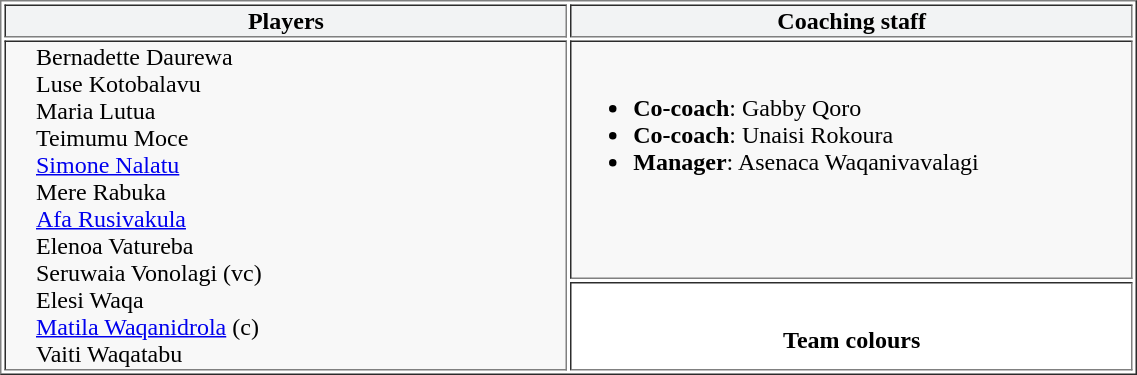<table width=60% border=1>
<tr align=center bgcolor=#F2F3F4>
<td width=30%><strong>Players</strong></td>
<td width=30%><strong>Coaching staff</strong></td>
</tr>
<tr valign=top>
<td rowspan=2 style=padding-left:20px bgcolor=#F8F8F8>Bernadette Daurewa<br>Luse Kotobalavu<br>Maria Lutua<br>Teimumu Moce<br><a href='#'>Simone Nalatu</a><br>Mere Rabuka<br><a href='#'>Afa Rusivakula</a><br>Elenoa Vatureba<br>Seruwaia Vonolagi (vc)<br>Elesi Waqa<br><a href='#'>Matila Waqanidrola</a> (c)<br>Vaiti Waqatabu</td>
<td bgcolor=#F8F8F8><br><ul><li><strong>Co-coach</strong>: Gabby Qoro</li><li><strong>Co-coach</strong>: Unaisi Rokoura</li><li><strong>Manager</strong>: Asenaca Waqanivavalagi</li></ul></td>
</tr>
<tr valign=center>
<td bgcolor=white><br><table align=center cellspacing=0 cellpadding=0>
<tr>
<td bgcolor=#ABCDEF></td>
</tr>
<tr>
<td bgcolor=#ABCDEF></td>
</tr>
<tr>
<td align=center><strong>Team colours</strong></td>
</tr>
</table>
</td>
</tr>
</table>
